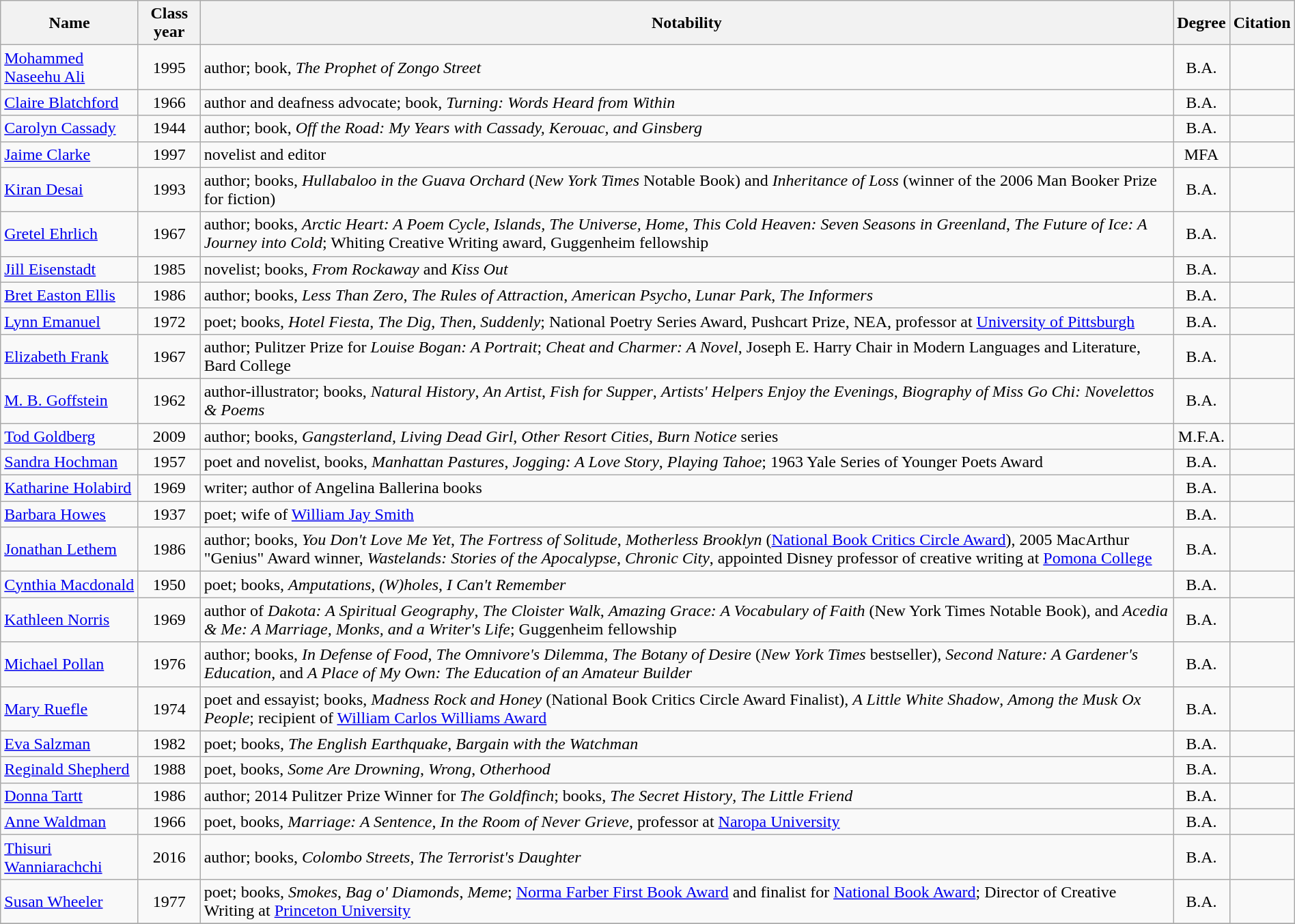<table class="wikitable sortable" style="width:100%">
<tr>
<th>Name</th>
<th>Class year</th>
<th>Notability</th>
<th>Degree</th>
<th>Citation</th>
</tr>
<tr>
<td><a href='#'>Mohammed Naseehu Ali</a></td>
<td style="text-align:center;">1995</td>
<td>author; book, <em>The Prophet of Zongo Street</em></td>
<td style="text-align:center;">B.A.</td>
<td></td>
</tr>
<tr>
<td><a href='#'>Claire Blatchford</a></td>
<td style="text-align:center;">1966</td>
<td>author and deafness advocate; book, <em>Turning: Words Heard from Within</em></td>
<td style="text-align:center;">B.A.</td>
<td></td>
</tr>
<tr>
<td><a href='#'>Carolyn Cassady</a></td>
<td style="text-align:center;">1944</td>
<td>author; book, <em>Off the Road: My Years with Cassady, Kerouac, and Ginsberg</em></td>
<td style="text-align:center;">B.A.</td>
<td></td>
</tr>
<tr>
<td><a href='#'>Jaime Clarke</a></td>
<td style="text-align:center;">1997</td>
<td>novelist and editor</td>
<td style="text-align:center;">MFA</td>
<td></td>
</tr>
<tr>
<td><a href='#'>Kiran Desai</a></td>
<td style="text-align:center;">1993</td>
<td>author; books,<em> Hullabaloo in the Guava Orchard</em> (<em>New York Times</em> Notable Book) and <em>Inheritance of Loss</em> (winner of the 2006 Man Booker Prize for fiction)</td>
<td style="text-align:center;">B.A.</td>
<td></td>
</tr>
<tr>
<td><a href='#'>Gretel Ehrlich</a></td>
<td style="text-align:center;">1967</td>
<td>author; books, <em>Arctic Heart: A Poem Cycle</em>, <em>Islands, The Universe, Home</em>, <em>This Cold Heaven: Seven Seasons in Greenland</em>, <em>The Future of Ice: A Journey into Cold</em>; Whiting Creative Writing award, Guggenheim fellowship</td>
<td style="text-align:center;">B.A.</td>
<td></td>
</tr>
<tr>
<td><a href='#'>Jill Eisenstadt</a></td>
<td style="text-align:center;">1985</td>
<td>novelist; books, <em>From Rockaway</em> and <em>Kiss Out</em></td>
<td style="text-align:center;">B.A.</td>
<td></td>
</tr>
<tr>
<td><a href='#'>Bret Easton Ellis</a></td>
<td style="text-align:center;">1986</td>
<td>author; books, <em>Less Than Zero</em>, <em>The Rules of Attraction</em>, <em>American Psycho</em>, <em>Lunar Park</em>, <em>The Informers</em></td>
<td style="text-align:center;">B.A.</td>
<td></td>
</tr>
<tr>
<td><a href='#'>Lynn Emanuel</a></td>
<td style="text-align:center;">1972</td>
<td>poet; books, <em>Hotel Fiesta</em>, <em>The Dig</em>, <em>Then, Suddenly</em>; National Poetry Series Award, Pushcart Prize, NEA, professor at <a href='#'>University of Pittsburgh</a></td>
<td style="text-align:center;">B.A.</td>
<td></td>
</tr>
<tr>
<td><a href='#'>Elizabeth Frank</a></td>
<td style="text-align:center;">1967</td>
<td>author; Pulitzer Prize for <em>Louise Bogan: A Portrait</em>; <em>Cheat and Charmer: A Novel</em>, Joseph E. Harry Chair in Modern Languages and Literature, Bard College</td>
<td style="text-align:center;">B.A.</td>
<td></td>
</tr>
<tr>
<td><a href='#'>M. B. Goffstein</a></td>
<td style="text-align:center;">1962</td>
<td>author-illustrator; books, <em>Natural History</em>, <em>An Artist</em>, <em>Fish for Supper</em>, <em>Artists' Helpers Enjoy the Evenings</em>, <em>Biography of Miss Go Chi: Novelettos & Poems</em></td>
<td style="text-align:center;">B.A.</td>
<td></td>
</tr>
<tr>
<td><a href='#'>Tod Goldberg</a></td>
<td style="text-align:center;">2009</td>
<td>author; books, <em>Gangsterland</em>, <em>Living Dead Girl</em>, <em>Other Resort Cities</em>, <em>Burn Notice</em> series</td>
<td style="text-align:center;">M.F.A.</td>
<td></td>
</tr>
<tr>
<td><a href='#'>Sandra Hochman</a></td>
<td style="text-align:center;">1957</td>
<td>poet and novelist, books, <em>Manhattan Pastures</em>, <em>Jogging: A Love Story</em>, <em>Playing Tahoe</em>; 1963 Yale Series of Younger Poets Award</td>
<td style="text-align:center;">B.A.</td>
<td></td>
</tr>
<tr>
<td><a href='#'>Katharine Holabird</a></td>
<td style="text-align:center;">1969</td>
<td>writer; author of Angelina Ballerina books</td>
<td style="text-align:center;">B.A.</td>
<td></td>
</tr>
<tr>
<td><a href='#'>Barbara Howes</a></td>
<td style="text-align:center;">1937</td>
<td>poet; wife of <a href='#'>William Jay Smith</a></td>
<td style="text-align:center;">B.A.</td>
<td></td>
</tr>
<tr>
<td><a href='#'>Jonathan Lethem</a></td>
<td style="text-align:center;">1986</td>
<td>author; books, <em>You Don't Love Me Yet</em>, <em>The Fortress of Solitude</em>, <em>Motherless Brooklyn</em> (<a href='#'>National Book Critics Circle Award</a>), 2005 MacArthur "Genius" Award winner, <em>Wastelands: Stories of the Apocalypse</em>, <em>Chronic City</em>, appointed Disney professor of creative writing at <a href='#'>Pomona College</a></td>
<td style="text-align:center;">B.A.</td>
<td></td>
</tr>
<tr>
<td><a href='#'>Cynthia Macdonald</a></td>
<td style="text-align:center;">1950</td>
<td>poet; books, <em>Amputations</em>, <em>(W)holes</em>, <em>I Can't Remember</em></td>
<td style="text-align:center;">B.A.</td>
<td></td>
</tr>
<tr>
<td><a href='#'>Kathleen Norris</a></td>
<td style="text-align:center;">1969</td>
<td>author of <em>Dakota: A Spiritual Geography</em>, <em>The Cloister Walk</em>, <em>Amazing Grace: A Vocabulary of Faith</em> (New York Times Notable Book), and <em>Acedia & Me: A Marriage, Monks, and a Writer's Life</em>; Guggenheim fellowship</td>
<td style="text-align:center;">B.A.</td>
<td></td>
</tr>
<tr>
<td><a href='#'>Michael Pollan</a></td>
<td style="text-align:center;">1976</td>
<td>author; books, <em>In Defense of Food</em>, <em>The Omnivore's Dilemma</em>, <em>The Botany of Desire</em> (<em>New York Times</em> bestseller), <em>Second Nature: A Gardener's Education</em>, and <em>A Place of My Own: The Education of an Amateur Builder</em></td>
<td style="text-align:center;">B.A.</td>
<td></td>
</tr>
<tr>
<td><a href='#'>Mary Ruefle</a></td>
<td style="text-align:center;">1974</td>
<td>poet and essayist; books, <em>Madness Rock and Honey</em> (National Book Critics Circle Award Finalist), <em>A Little White Shadow</em>, <em>Among the Musk Ox People</em>; recipient of <a href='#'>William Carlos Williams Award</a></td>
<td style="text-align:center;">B.A.</td>
<td></td>
</tr>
<tr>
<td><a href='#'>Eva Salzman</a></td>
<td style="text-align:center;">1982</td>
<td>poet; books, <em>The English Earthquake</em>, <em>Bargain with the Watchman</em></td>
<td style="text-align:center;">B.A.</td>
<td></td>
</tr>
<tr>
<td><a href='#'>Reginald Shepherd</a></td>
<td style="text-align:center;">1988</td>
<td>poet, books, <em>Some Are Drowning</em>, <em>Wrong</em>, <em>Otherhood</em></td>
<td style="text-align:center;">B.A.</td>
<td></td>
</tr>
<tr>
<td><a href='#'>Donna Tartt</a></td>
<td style="text-align:center;">1986</td>
<td>author; 2014 Pulitzer Prize Winner for <em>The Goldfinch</em>; books, <em>The Secret History</em>, <em>The Little Friend</em></td>
<td style="text-align:center;">B.A.</td>
<td></td>
</tr>
<tr>
<td><a href='#'>Anne Waldman</a></td>
<td style="text-align:center;">1966</td>
<td>poet, books, <em>Marriage: A Sentence</em>, <em>In the Room of Never Grieve</em>, professor at <a href='#'>Naropa University</a></td>
<td style="text-align:center;">B.A.</td>
<td></td>
</tr>
<tr>
<td><a href='#'>Thisuri Wanniarachchi</a></td>
<td style="text-align:center;">2016</td>
<td>author; books, <em>Colombo Streets</em>, <em>The Terrorist's Daughter</em></td>
<td style="text-align:center;">B.A.</td>
<td></td>
</tr>
<tr>
<td><a href='#'>Susan Wheeler</a></td>
<td style="text-align:center;">1977</td>
<td>poet; books, <em>Smokes</em>, <em>Bag o' Diamonds</em>, <em>Meme</em>; <a href='#'>Norma Farber First Book Award</a> and finalist for <a href='#'>National Book Award</a>; Director of Creative Writing at <a href='#'>Princeton University</a></td>
<td style="text-align:center;">B.A.</td>
<td></td>
</tr>
<tr>
</tr>
</table>
